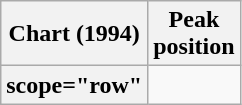<table class="wikitable sortable plainrowheaders">
<tr>
<th>Chart (1994)</th>
<th>Peak<br>position</th>
</tr>
<tr>
<th>scope="row"</th>
</tr>
</table>
